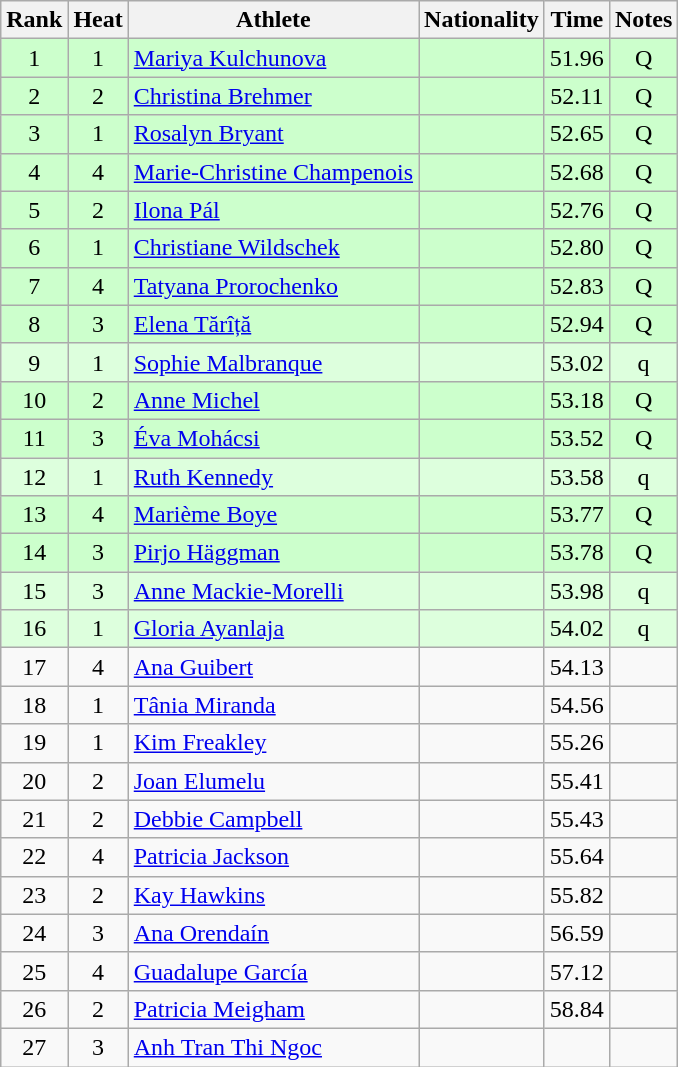<table class="wikitable sortable" style="text-align:center">
<tr>
<th>Rank</th>
<th>Heat</th>
<th>Athlete</th>
<th>Nationality</th>
<th>Time</th>
<th>Notes</th>
</tr>
<tr bgcolor=ccffcc>
<td>1</td>
<td>1</td>
<td align=left><a href='#'>Mariya Kulchunova</a></td>
<td align=left></td>
<td>51.96</td>
<td>Q</td>
</tr>
<tr bgcolor=ccffcc>
<td>2</td>
<td>2</td>
<td align=left><a href='#'>Christina Brehmer</a></td>
<td align=left></td>
<td>52.11</td>
<td>Q</td>
</tr>
<tr bgcolor=ccffcc>
<td>3</td>
<td>1</td>
<td align=left><a href='#'>Rosalyn Bryant</a></td>
<td align=left></td>
<td>52.65</td>
<td>Q</td>
</tr>
<tr bgcolor=ccffcc>
<td>4</td>
<td>4</td>
<td align=left><a href='#'>Marie-Christine Champenois</a></td>
<td align=left></td>
<td>52.68</td>
<td>Q</td>
</tr>
<tr bgcolor=ccffcc>
<td>5</td>
<td>2</td>
<td align=left><a href='#'>Ilona Pál</a></td>
<td align=left></td>
<td>52.76</td>
<td>Q</td>
</tr>
<tr bgcolor=ccffcc>
<td>6</td>
<td>1</td>
<td align=left><a href='#'>Christiane Wildschek</a></td>
<td align=left></td>
<td>52.80</td>
<td>Q</td>
</tr>
<tr bgcolor=ccffcc>
<td>7</td>
<td>4</td>
<td align=left><a href='#'>Tatyana Prorochenko</a></td>
<td align=left></td>
<td>52.83</td>
<td>Q</td>
</tr>
<tr bgcolor=ccffcc>
<td>8</td>
<td>3</td>
<td align=left><a href='#'>Elena Tărîță</a></td>
<td align=left></td>
<td>52.94</td>
<td>Q</td>
</tr>
<tr bgcolor=ddffdd>
<td>9</td>
<td>1</td>
<td align=left><a href='#'>Sophie Malbranque</a></td>
<td align=left></td>
<td>53.02</td>
<td>q</td>
</tr>
<tr bgcolor=ccffcc>
<td>10</td>
<td>2</td>
<td align=left><a href='#'>Anne Michel</a></td>
<td align=left></td>
<td>53.18</td>
<td>Q</td>
</tr>
<tr bgcolor=ccffcc>
<td>11</td>
<td>3</td>
<td align=left><a href='#'>Éva Mohácsi</a></td>
<td align=left></td>
<td>53.52</td>
<td>Q</td>
</tr>
<tr bgcolor=ddffdd>
<td>12</td>
<td>1</td>
<td align=left><a href='#'>Ruth Kennedy</a></td>
<td align=left></td>
<td>53.58</td>
<td>q</td>
</tr>
<tr bgcolor=ccffcc>
<td>13</td>
<td>4</td>
<td align=left><a href='#'>Marième Boye</a></td>
<td align=left></td>
<td>53.77</td>
<td>Q</td>
</tr>
<tr bgcolor=ccffcc>
<td>14</td>
<td>3</td>
<td align=left><a href='#'>Pirjo Häggman</a></td>
<td align=left></td>
<td>53.78</td>
<td>Q</td>
</tr>
<tr bgcolor=ddffdd>
<td>15</td>
<td>3</td>
<td align=left><a href='#'>Anne Mackie-Morelli</a></td>
<td align=left></td>
<td>53.98</td>
<td>q</td>
</tr>
<tr bgcolor=ddffdd>
<td>16</td>
<td>1</td>
<td align=left><a href='#'>Gloria Ayanlaja</a></td>
<td align=left></td>
<td>54.02</td>
<td>q</td>
</tr>
<tr>
<td>17</td>
<td>4</td>
<td align=left><a href='#'>Ana Guibert</a></td>
<td align=left></td>
<td>54.13</td>
<td></td>
</tr>
<tr>
<td>18</td>
<td>1</td>
<td align=left><a href='#'>Tânia Miranda</a></td>
<td align=left></td>
<td>54.56</td>
<td></td>
</tr>
<tr>
<td>19</td>
<td>1</td>
<td align=left><a href='#'>Kim Freakley</a></td>
<td align=left></td>
<td>55.26</td>
<td></td>
</tr>
<tr>
<td>20</td>
<td>2</td>
<td align=left><a href='#'>Joan Elumelu</a></td>
<td align=left></td>
<td>55.41</td>
<td></td>
</tr>
<tr>
<td>21</td>
<td>2</td>
<td align=left><a href='#'>Debbie Campbell</a></td>
<td align=left></td>
<td>55.43</td>
<td></td>
</tr>
<tr>
<td>22</td>
<td>4</td>
<td align=left><a href='#'>Patricia Jackson</a></td>
<td align=left></td>
<td>55.64</td>
<td></td>
</tr>
<tr>
<td>23</td>
<td>2</td>
<td align=left><a href='#'>Kay Hawkins</a></td>
<td align=left></td>
<td>55.82</td>
<td></td>
</tr>
<tr>
<td>24</td>
<td>3</td>
<td align=left><a href='#'>Ana Orendaín</a></td>
<td align=left></td>
<td>56.59</td>
<td></td>
</tr>
<tr>
<td>25</td>
<td>4</td>
<td align=left><a href='#'>Guadalupe García</a></td>
<td align=left></td>
<td>57.12</td>
<td></td>
</tr>
<tr>
<td>26</td>
<td>2</td>
<td align=left><a href='#'>Patricia Meigham</a></td>
<td align=left></td>
<td>58.84</td>
<td></td>
</tr>
<tr>
<td>27</td>
<td>3</td>
<td align=left><a href='#'>Anh Tran Thi Ngoc</a></td>
<td align=left></td>
<td></td>
<td></td>
</tr>
</table>
